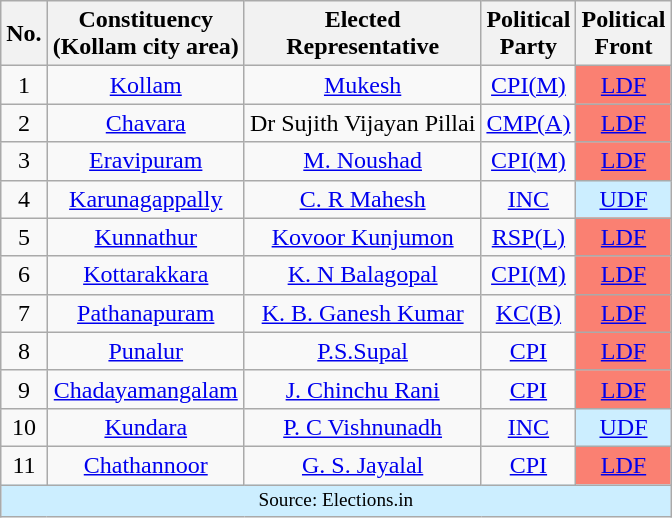<table class="wikitable" style="margin-left: .5em; text-align: center;">
<tr>
<th>No.</th>
<th>Constituency <br>(Kollam city area)</th>
<th>Elected <br>Representative</th>
<th>Political <br>Party</th>
<th>Political <br>Front</th>
</tr>
<tr>
<td>1</td>
<td><a href='#'>Kollam</a></td>
<td><a href='#'>Mukesh</a></td>
<td><a href='#'>CPI(M)</a></td>
<td style="background-color: #FA8072"><a href='#'>LDF</a></td>
</tr>
<tr>
<td>2</td>
<td><a href='#'>Chavara</a></td>
<td>Dr Sujith Vijayan Pillai</td>
<td><a href='#'>CMP(A)</a></td>
<td style="background-color: #FA8072"><a href='#'>LDF</a></td>
</tr>
<tr>
<td>3</td>
<td><a href='#'>Eravipuram</a></td>
<td><a href='#'>M. Noushad</a></td>
<td><a href='#'>CPI(M)</a></td>
<td style="background-color: #FA8072"><a href='#'>LDF</a></td>
</tr>
<tr>
<td>4</td>
<td><a href='#'>Karunagappally</a></td>
<td><a href='#'>C. R Mahesh</a></td>
<td><a href='#'>INC</a></td>
<td style="background-color: #cceeff"><a href='#'>UDF</a></td>
</tr>
<tr>
<td>5</td>
<td><a href='#'>Kunnathur</a></td>
<td><a href='#'>Kovoor Kunjumon</a></td>
<td><a href='#'>RSP(L)</a></td>
<td style="background-color: #FA8072"><a href='#'>LDF</a></td>
</tr>
<tr>
<td>6</td>
<td><a href='#'>Kottarakkara</a></td>
<td><a href='#'>K. N Balagopal</a></td>
<td><a href='#'>CPI(M)</a></td>
<td style="background-color: #FA8072"><a href='#'>LDF</a></td>
</tr>
<tr>
<td>7</td>
<td><a href='#'>Pathanapuram</a></td>
<td><a href='#'>K. B. Ganesh Kumar</a></td>
<td><a href='#'>KC(B)</a></td>
<td style="background-color: #FA8072"><a href='#'>LDF</a></td>
</tr>
<tr>
<td>8</td>
<td><a href='#'>Punalur</a></td>
<td><a href='#'>P.S.Supal</a></td>
<td><a href='#'>CPI</a></td>
<td style="background-color: #FA8072"><a href='#'>LDF</a></td>
</tr>
<tr>
<td>9</td>
<td><a href='#'>Chadayamangalam</a></td>
<td><a href='#'>J. Chinchu Rani</a></td>
<td><a href='#'>CPI</a></td>
<td style="background-color: #FA8072"><a href='#'>LDF</a></td>
</tr>
<tr>
<td>10</td>
<td><a href='#'>Kundara</a></td>
<td><a href='#'>P. C Vishnunadh</a></td>
<td><a href='#'>INC</a></td>
<td style="background-color: #cceeff"><a href='#'>UDF</a></td>
</tr>
<tr>
<td>11</td>
<td><a href='#'>Chathannoor</a></td>
<td><a href='#'>G. S. Jayalal</a></td>
<td><a href='#'>CPI</a></td>
<td style="background-color: #FA8072"><a href='#'>LDF</a></td>
</tr>
<tr>
<td style="font-size: 80%; background-color: #cceeff" colspan=5>Source: Elections.in</td>
</tr>
</table>
